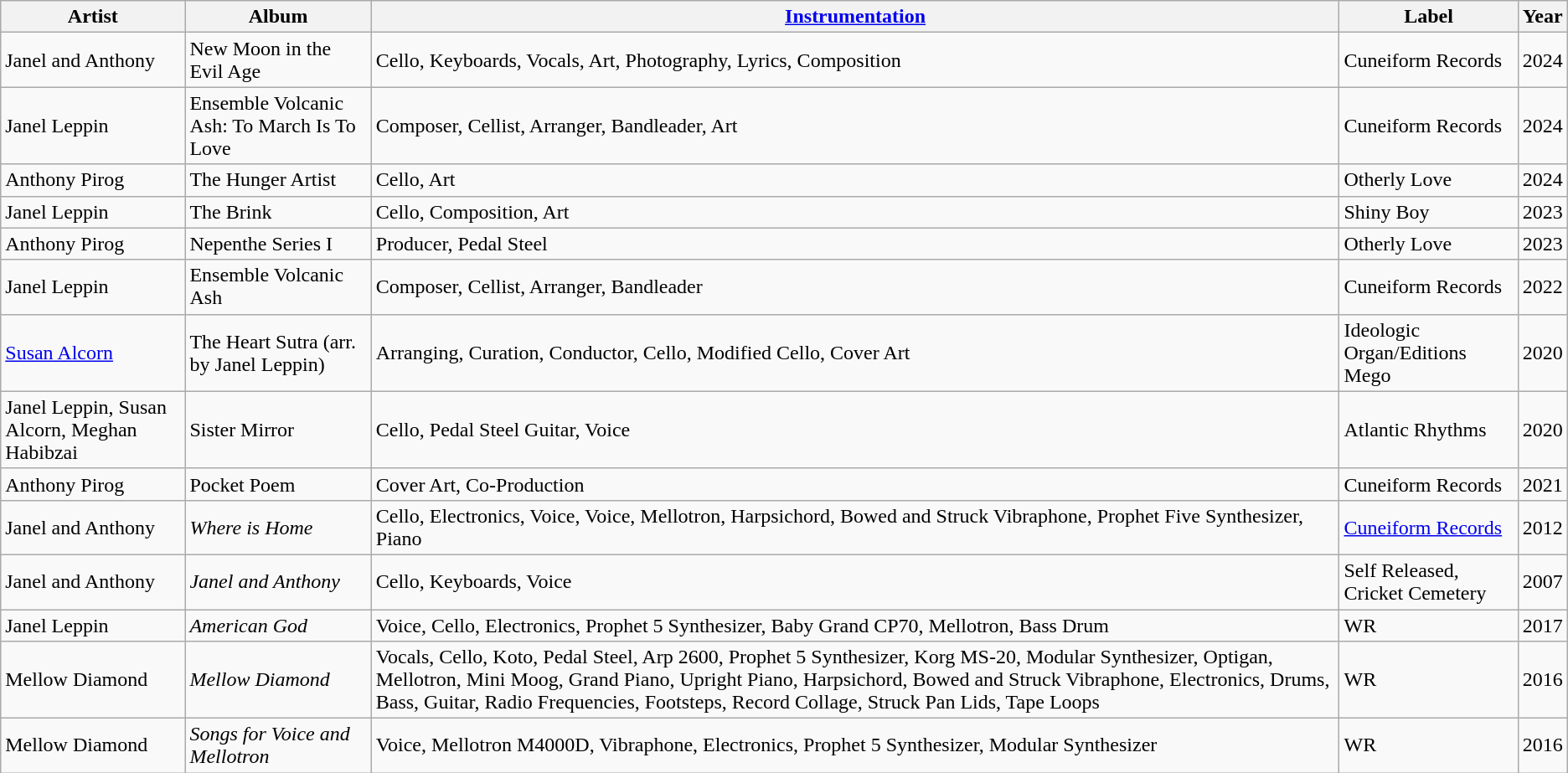<table class="wikitable">
<tr>
<th>Artist</th>
<th>Album</th>
<th><a href='#'>Instrumentation</a></th>
<th>Label</th>
<th>Year</th>
</tr>
<tr>
<td>Janel and Anthony</td>
<td>New Moon in the Evil Age</td>
<td>Cello, Keyboards, Vocals, Art, Photography, Lyrics, Composition</td>
<td>Cuneiform Records</td>
<td>2024</td>
</tr>
<tr>
<td>Janel Leppin</td>
<td>Ensemble Volcanic Ash: To March Is To Love</td>
<td>Composer, Cellist, Arranger, Bandleader, Art</td>
<td>Cuneiform Records</td>
<td>2024</td>
</tr>
<tr>
<td>Anthony Pirog</td>
<td>The Hunger Artist</td>
<td>Cello, Art</td>
<td>Otherly Love</td>
<td>2024</td>
</tr>
<tr>
<td>Janel Leppin</td>
<td>The Brink</td>
<td>Cello, Composition, Art</td>
<td>Shiny Boy</td>
<td>2023</td>
</tr>
<tr>
<td>Anthony Pirog</td>
<td>Nepenthe Series I</td>
<td>Producer, Pedal Steel</td>
<td>Otherly Love</td>
<td>2023</td>
</tr>
<tr>
<td>Janel Leppin</td>
<td>Ensemble Volcanic Ash</td>
<td>Composer, Cellist, Arranger, Bandleader</td>
<td>Cuneiform Records</td>
<td>2022</td>
</tr>
<tr>
<td><a href='#'>Susan Alcorn</a></td>
<td>The Heart Sutra (arr. by Janel Leppin)</td>
<td>Arranging, Curation, Conductor, Cello, Modified Cello, Cover Art</td>
<td>Ideologic Organ/Editions Mego</td>
<td>2020</td>
</tr>
<tr>
<td>Janel Leppin, Susan Alcorn, Meghan Habibzai</td>
<td>Sister Mirror</td>
<td>Cello, Pedal Steel Guitar, Voice</td>
<td>Atlantic Rhythms</td>
<td>2020</td>
</tr>
<tr>
<td>Anthony Pirog</td>
<td>Pocket Poem</td>
<td>Cover Art, Co-Production</td>
<td>Cuneiform Records</td>
<td>2021</td>
</tr>
<tr>
<td>Janel and Anthony</td>
<td><em>Where is Home</em></td>
<td>Cello, Electronics, Voice, Voice, Mellotron, Harpsichord, Bowed and Struck Vibraphone, Prophet Five Synthesizer, Piano</td>
<td><a href='#'>Cuneiform Records</a></td>
<td>2012</td>
</tr>
<tr>
<td>Janel and Anthony</td>
<td><em>Janel and Anthony</em></td>
<td>Cello, Keyboards, Voice</td>
<td>Self Released, Cricket Cemetery</td>
<td>2007</td>
</tr>
<tr>
<td>Janel Leppin</td>
<td><em>American God</em></td>
<td>Voice, Cello, Electronics, Prophet 5 Synthesizer, Baby Grand CP70, Mellotron, Bass Drum</td>
<td>WR</td>
<td>2017</td>
</tr>
<tr>
<td>Mellow Diamond</td>
<td><em>Mellow Diamond</em></td>
<td>Vocals, Cello, Koto, Pedal Steel, Arp 2600, Prophet 5 Synthesizer, Korg MS-20, Modular Synthesizer, Optigan, Mellotron, Mini Moog, Grand Piano, Upright Piano, Harpsichord, Bowed and Struck Vibraphone, Electronics, Drums, Bass, Guitar, Radio Frequencies, Footsteps, Record Collage, Struck Pan Lids, Tape Loops</td>
<td>WR</td>
<td>2016</td>
</tr>
<tr>
<td>Mellow Diamond</td>
<td><em>Songs for Voice and Mellotron</em></td>
<td>Voice, Mellotron M4000D, Vibraphone, Electronics, Prophet 5 Synthesizer, Modular Synthesizer</td>
<td>WR</td>
<td>2016</td>
</tr>
</table>
